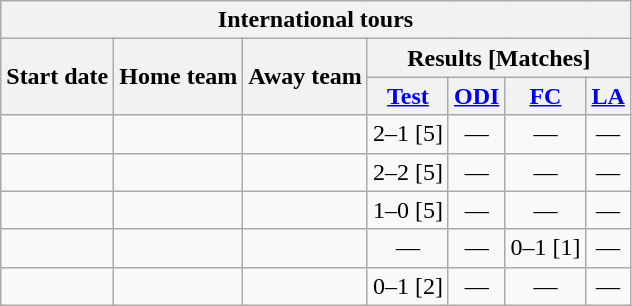<table class="wikitable">
<tr>
<th colspan="7">International tours</th>
</tr>
<tr>
<th rowspan="2">Start date</th>
<th rowspan="2">Home team</th>
<th rowspan="2">Away team</th>
<th colspan="4">Results [Matches]</th>
</tr>
<tr>
<th><a href='#'>Test</a></th>
<th><a href='#'>ODI</a></th>
<th><a href='#'>FC</a></th>
<th><a href='#'>LA</a></th>
</tr>
<tr>
<td><a href='#'></a></td>
<td></td>
<td></td>
<td>2–1 [5]</td>
<td ; style="text-align:center">—</td>
<td ; style="text-align:center">—</td>
<td ; style="text-align:center">—</td>
</tr>
<tr>
<td><a href='#'></a></td>
<td></td>
<td></td>
<td>2–2 [5]</td>
<td ; style="text-align:center">—</td>
<td ; style="text-align:center">—</td>
<td ; style="text-align:center">—</td>
</tr>
<tr>
<td><a href='#'></a></td>
<td></td>
<td></td>
<td>1–0 [5]</td>
<td ; style="text-align:center">—</td>
<td ; style="text-align:center">—</td>
<td ; style="text-align:center">—</td>
</tr>
<tr>
<td><a href='#'></a></td>
<td></td>
<td></td>
<td ; style="text-align:center">—</td>
<td ; style="text-align:center">—</td>
<td>0–1 [1]</td>
<td ; style="text-align:center">—</td>
</tr>
<tr>
<td><a href='#'></a></td>
<td></td>
<td></td>
<td>0–1 [2]</td>
<td ; style="text-align:center">—</td>
<td ; style="text-align:center">—</td>
<td ; style="text-align:center">—</td>
</tr>
</table>
